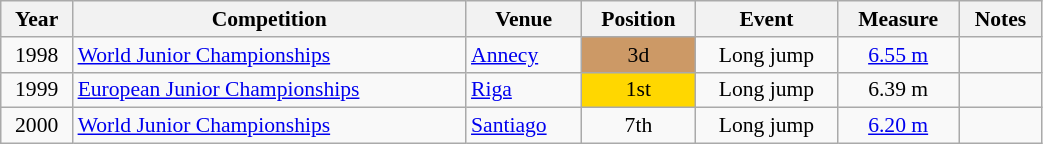<table class="wikitable" width=55% style="font-size:90%; text-align:center;">
<tr>
<th>Year</th>
<th>Competition</th>
<th>Venue</th>
<th>Position</th>
<th>Event</th>
<th>Measure</th>
<th>Notes</th>
</tr>
<tr>
<td>1998</td>
<td align=left><a href='#'>World Junior Championships</a></td>
<td align=left> <a href='#'>Annecy</a></td>
<td bgcolor=cc9966>3d</td>
<td>Long jump</td>
<td><a href='#'>6.55 m</a></td>
<td></td>
</tr>
<tr>
<td>1999</td>
<td align=left><a href='#'>European Junior Championships</a></td>
<td align=left> <a href='#'>Riga</a></td>
<td bgcolor=gold>1st</td>
<td>Long jump</td>
<td>6.39 m</td>
<td></td>
</tr>
<tr>
<td>2000</td>
<td align=left><a href='#'>World Junior Championships</a></td>
<td align=left> <a href='#'>Santiago</a></td>
<td>7th</td>
<td>Long jump</td>
<td><a href='#'>6.20 m</a></td>
<td></td>
</tr>
</table>
